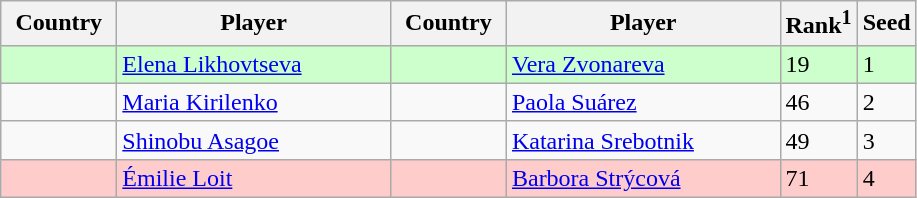<table class="sortable wikitable">
<tr>
<th width="70">Country</th>
<th width="175">Player</th>
<th width="70">Country</th>
<th width="175">Player</th>
<th>Rank<sup>1</sup></th>
<th>Seed</th>
</tr>
<tr style="background:#cfc;">
<td></td>
<td><a href='#'>Elena Likhovtseva</a></td>
<td></td>
<td><a href='#'>Vera Zvonareva</a></td>
<td>19</td>
<td>1</td>
</tr>
<tr>
<td></td>
<td><a href='#'>Maria Kirilenko</a></td>
<td></td>
<td><a href='#'>Paola Suárez</a></td>
<td>46</td>
<td>2</td>
</tr>
<tr>
<td></td>
<td><a href='#'>Shinobu Asagoe</a></td>
<td></td>
<td><a href='#'>Katarina Srebotnik</a></td>
<td>49</td>
<td>3</td>
</tr>
<tr style="background:#fcc;">
<td></td>
<td><a href='#'>Émilie Loit</a></td>
<td></td>
<td><a href='#'>Barbora Strýcová</a></td>
<td>71</td>
<td>4</td>
</tr>
</table>
